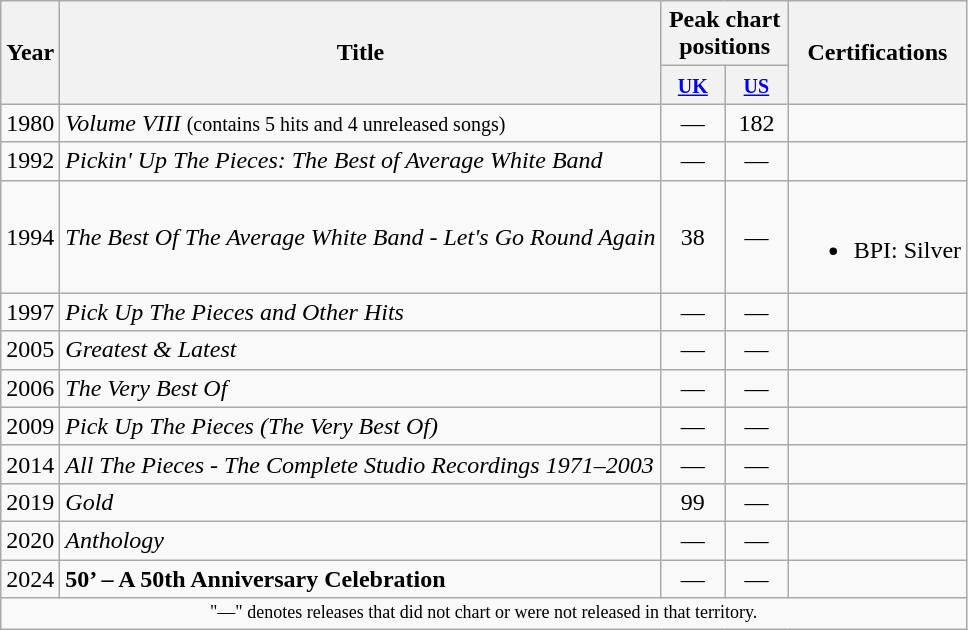<table class="wikitable">
<tr>
<th rowspan="2">Year</th>
<th rowspan="2">Title</th>
<th colspan="2">Peak chart positions</th>
<th rowspan="2">Certifications</th>
</tr>
<tr>
<th style="text-align:center; width:35px;"><small><a href='#'>UK</a></small><br></th>
<th style="text-align:center; width:35px;"><small><a href='#'>US</a></small><br></th>
</tr>
<tr>
<td>1980</td>
<td><em>Volume VIII</em> <small>(contains 5 hits and 4 unreleased songs)</small></td>
<td style="text-align:center;">—</td>
<td style="text-align:center;">182</td>
<td></td>
</tr>
<tr>
<td>1992</td>
<td><em>Pickin' Up The Pieces: The Best of Average White Band</em></td>
<td style="text-align:center;">—</td>
<td style="text-align:center;">—</td>
<td></td>
</tr>
<tr>
<td>1994</td>
<td><em>The Best Of The Average White Band - Let's Go Round Again</em></td>
<td style="text-align:center;">38</td>
<td style="text-align:center;">—</td>
<td><br><ul><li>BPI: Silver</li></ul></td>
</tr>
<tr>
<td>1997</td>
<td><em>Pick Up The Pieces and Other Hits</em></td>
<td style="text-align:center;">—</td>
<td style="text-align:center;">—</td>
<td></td>
</tr>
<tr>
<td>2005</td>
<td><em>Greatest & Latest</em></td>
<td style="text-align:center;">—</td>
<td style="text-align:center;">—</td>
<td></td>
</tr>
<tr>
<td>2006</td>
<td><em>The Very Best Of</em></td>
<td style="text-align:center;">—</td>
<td style="text-align:center;">—</td>
<td></td>
</tr>
<tr>
<td>2009</td>
<td><em>Pick Up The Pieces (The Very Best Of)</em></td>
<td style="text-align:center;">—</td>
<td style="text-align:center;">—</td>
<td></td>
</tr>
<tr>
<td>2014</td>
<td><em>All The Pieces - The Complete Studio Recordings 1971–2003</em></td>
<td style="text-align:center;">—</td>
<td style="text-align:center;">—</td>
<td></td>
</tr>
<tr>
<td>2019</td>
<td><em>Gold</em></td>
<td style="text-align:center;">99</td>
<td style="text-align:center;">—</td>
<td></td>
</tr>
<tr>
<td>2020</td>
<td><em>Anthology</em></td>
<td style="text-align:center;">—</td>
<td style="text-align:center;">—</td>
<td></td>
</tr>
<tr>
<td>2024</td>
<td><strong>50’ – A 50th Anniversary Celebration<em></td>
<td style="text-align:center;">—</td>
<td style="text-align:center;">—</td>
<td></td>
</tr>
<tr>
<td colspan="5" style="text-align:center; font-size:9pt;">"—" denotes releases that did not chart or were not released in that territory.</td>
</tr>
</table>
